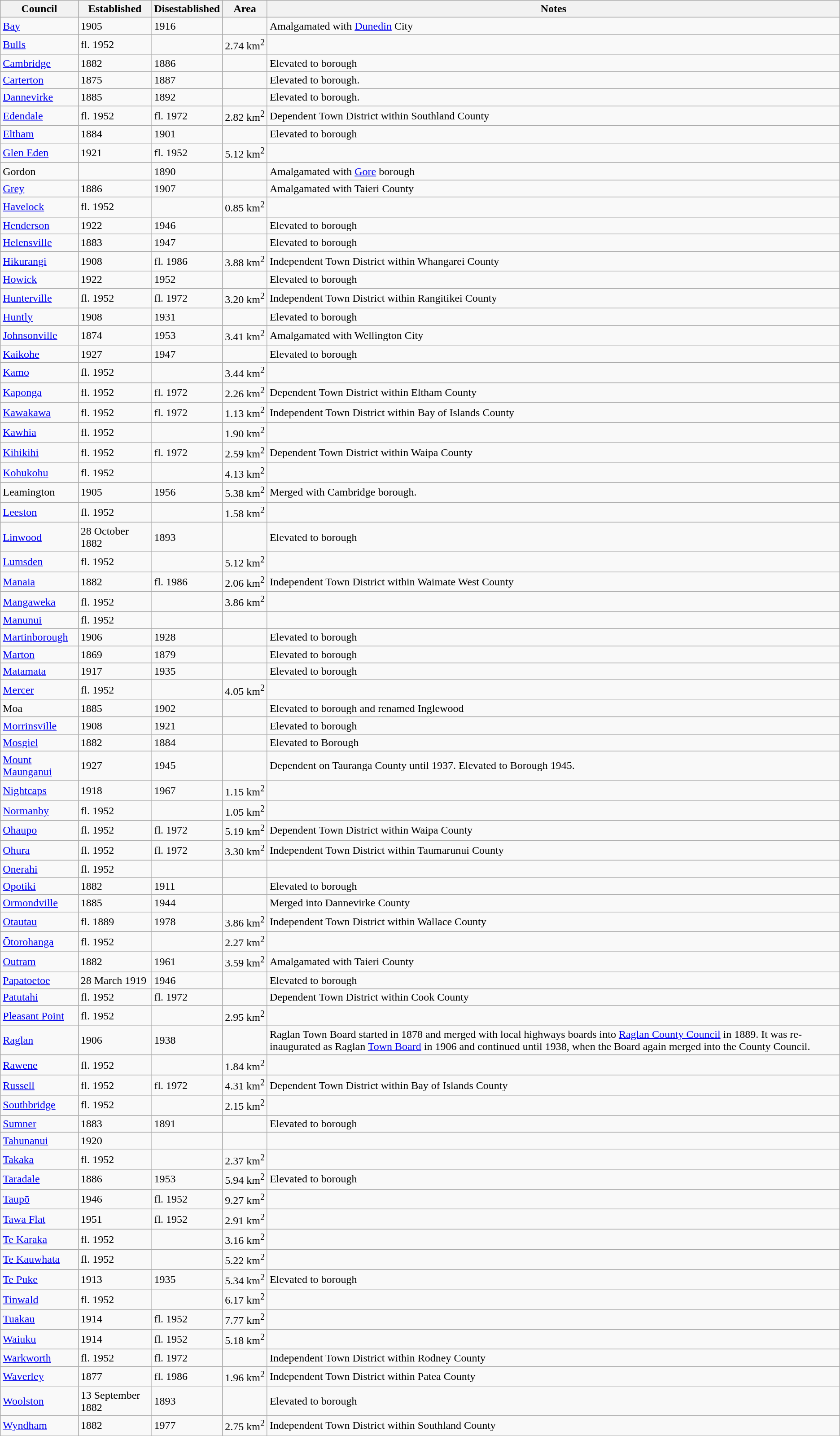<table class="wikitable sortable">
<tr>
<th>Council</th>
<th>Established</th>
<th>Disestablished</th>
<th>Area</th>
<th class="unsortable">Notes</th>
</tr>
<tr>
<td><a href='#'>Bay</a></td>
<td>1905 </td>
<td>1916</td>
<td></td>
<td>Amalgamated with <a href='#'>Dunedin</a> City</td>
</tr>
<tr>
<td><a href='#'>Bulls</a></td>
<td>fl. 1952 </td>
<td></td>
<td>2.74 km<sup>2</sup></td>
<td></td>
</tr>
<tr>
<td><a href='#'>Cambridge</a></td>
<td>1882 </td>
<td>1886</td>
<td></td>
<td>Elevated to borough</td>
</tr>
<tr>
<td><a href='#'>Carterton</a></td>
<td>1875</td>
<td>1887</td>
<td></td>
<td>Elevated to borough.</td>
</tr>
<tr>
<td><a href='#'>Dannevirke</a></td>
<td>1885</td>
<td>1892</td>
<td></td>
<td>Elevated to borough.</td>
</tr>
<tr>
<td><a href='#'>Edendale</a></td>
<td>fl. 1952 </td>
<td>fl. 1972 </td>
<td>2.82 km<sup>2</sup></td>
<td>Dependent Town District within Southland County</td>
</tr>
<tr>
<td><a href='#'>Eltham</a></td>
<td>1884</td>
<td>1901</td>
<td></td>
<td>Elevated to borough </td>
</tr>
<tr>
<td><a href='#'>Glen Eden</a></td>
<td>1921 </td>
<td>fl. 1952 </td>
<td>5.12 km<sup>2</sup></td>
<td></td>
</tr>
<tr>
<td>Gordon</td>
<td></td>
<td>1890 </td>
<td></td>
<td>Amalgamated with <a href='#'>Gore</a> borough</td>
</tr>
<tr>
<td><a href='#'>Grey</a></td>
<td>1886</td>
<td>1907</td>
<td></td>
<td>Amalgamated with Taieri County</td>
</tr>
<tr>
<td><a href='#'>Havelock</a></td>
<td>fl. 1952 </td>
<td></td>
<td>0.85 km<sup>2</sup></td>
<td></td>
</tr>
<tr>
<td><a href='#'>Henderson</a></td>
<td>1922</td>
<td>1946</td>
<td></td>
<td>Elevated to borough </td>
</tr>
<tr>
<td><a href='#'>Helensville</a></td>
<td>1883</td>
<td>1947</td>
<td></td>
<td>Elevated to borough </td>
</tr>
<tr>
<td><a href='#'>Hikurangi</a></td>
<td>1908</td>
<td>fl. 1986 </td>
<td>3.88 km<sup>2</sup></td>
<td>Independent Town District within Whangarei County </td>
</tr>
<tr>
<td><a href='#'>Howick</a></td>
<td>1922</td>
<td>1952</td>
<td></td>
<td>Elevated to borough </td>
</tr>
<tr>
<td><a href='#'>Hunterville</a></td>
<td>fl. 1952 </td>
<td>fl. 1972 </td>
<td>3.20 km<sup>2</sup></td>
<td>Independent Town District within Rangitikei County</td>
</tr>
<tr>
<td><a href='#'>Huntly</a></td>
<td>1908</td>
<td>1931</td>
<td></td>
<td>Elevated to borough </td>
</tr>
<tr>
<td><a href='#'>Johnsonville</a></td>
<td>1874</td>
<td>1953</td>
<td>3.41 km<sup>2</sup></td>
<td>Amalgamated with Wellington City</td>
</tr>
<tr>
<td><a href='#'>Kaikohe</a></td>
<td>1927</td>
<td>1947</td>
<td></td>
<td>Elevated to borough </td>
</tr>
<tr>
<td><a href='#'>Kamo</a></td>
<td>fl. 1952 </td>
<td></td>
<td>3.44 km<sup>2</sup></td>
<td></td>
</tr>
<tr>
<td><a href='#'>Kaponga</a></td>
<td>fl. 1952 </td>
<td>fl. 1972 </td>
<td>2.26 km<sup>2</sup></td>
<td>Dependent Town District within Eltham County</td>
</tr>
<tr>
<td><a href='#'>Kawakawa</a></td>
<td>fl. 1952 </td>
<td>fl. 1972 </td>
<td>1.13 km<sup>2</sup></td>
<td>Independent Town District within Bay of Islands County</td>
</tr>
<tr>
<td><a href='#'>Kawhia</a></td>
<td>fl. 1952 </td>
<td></td>
<td>1.90 km<sup>2</sup></td>
<td></td>
</tr>
<tr>
<td><a href='#'>Kihikihi</a></td>
<td>fl. 1952 </td>
<td>fl. 1972 </td>
<td>2.59 km<sup>2</sup></td>
<td>Dependent Town District within Waipa County</td>
</tr>
<tr>
<td><a href='#'>Kohukohu</a></td>
<td>fl. 1952 </td>
<td></td>
<td>4.13 km<sup>2</sup></td>
<td></td>
</tr>
<tr>
<td>Leamington</td>
<td>1905</td>
<td>1956</td>
<td>5.38 km<sup>2</sup> </td>
<td>Merged with Cambridge borough.</td>
</tr>
<tr>
<td><a href='#'>Leeston</a></td>
<td>fl. 1952 </td>
<td></td>
<td>1.58 km<sup>2</sup></td>
<td></td>
</tr>
<tr>
<td><a href='#'>Linwood</a></td>
<td>28 October 1882</td>
<td>1893</td>
<td></td>
<td>Elevated to borough </td>
</tr>
<tr>
<td><a href='#'>Lumsden</a></td>
<td>fl. 1952 </td>
<td></td>
<td>5.12 km<sup>2</sup></td>
<td></td>
</tr>
<tr>
<td><a href='#'>Manaia</a></td>
<td>1882</td>
<td>fl. 1986 </td>
<td>2.06 km<sup>2</sup></td>
<td>Independent Town District within Waimate West County</td>
</tr>
<tr>
<td><a href='#'>Mangaweka</a></td>
<td>fl. 1952 </td>
<td></td>
<td>3.86 km<sup>2</sup></td>
<td></td>
</tr>
<tr>
<td><a href='#'>Manunui</a></td>
<td>fl. 1952 </td>
<td></td>
<td></td>
<td></td>
</tr>
<tr>
<td><a href='#'>Martinborough</a></td>
<td>1906</td>
<td>1928</td>
<td></td>
<td>Elevated to borough </td>
</tr>
<tr>
<td><a href='#'>Marton</a></td>
<td>1869</td>
<td>1879</td>
<td></td>
<td>Elevated to borough </td>
</tr>
<tr>
<td><a href='#'>Matamata</a></td>
<td>1917</td>
<td>1935</td>
<td></td>
<td>Elevated to borough </td>
</tr>
<tr>
<td><a href='#'>Mercer</a></td>
<td>fl. 1952 </td>
<td></td>
<td>4.05 km<sup>2</sup></td>
<td></td>
</tr>
<tr>
<td>Moa</td>
<td>1885</td>
<td>1902</td>
<td></td>
<td>Elevated to borough and renamed Inglewood </td>
</tr>
<tr>
<td><a href='#'>Morrinsville</a></td>
<td>1908</td>
<td>1921</td>
<td></td>
<td>Elevated to borough </td>
</tr>
<tr>
<td><a href='#'>Mosgiel</a></td>
<td>1882</td>
<td>1884</td>
<td></td>
<td>Elevated to Borough</td>
</tr>
<tr>
<td><a href='#'>Mount Maunganui</a></td>
<td>1927</td>
<td>1945</td>
<td></td>
<td>Dependent on Tauranga County until 1937. Elevated to Borough 1945.</td>
</tr>
<tr>
<td><a href='#'>Nightcaps</a></td>
<td>1918 </td>
<td>1967</td>
<td>1.15 km<sup>2</sup></td>
<td></td>
</tr>
<tr>
<td><a href='#'>Normanby</a></td>
<td>fl. 1952 </td>
<td></td>
<td>1.05 km<sup>2</sup></td>
<td></td>
</tr>
<tr>
<td><a href='#'>Ohaupo</a></td>
<td>fl. 1952 </td>
<td>fl. 1972 </td>
<td>5.19 km<sup>2</sup></td>
<td>Dependent Town District within Waipa County</td>
</tr>
<tr>
<td><a href='#'>Ohura</a></td>
<td>fl. 1952 </td>
<td>fl. 1972 </td>
<td>3.30 km<sup>2</sup></td>
<td>Independent Town District within Taumarunui County</td>
</tr>
<tr>
<td><a href='#'>Onerahi</a></td>
<td>fl. 1952 </td>
<td></td>
<td></td>
<td></td>
</tr>
<tr>
<td><a href='#'>Opotiki</a></td>
<td>1882</td>
<td>1911</td>
<td></td>
<td>Elevated to borough </td>
</tr>
<tr>
<td><a href='#'>Ormondville</a></td>
<td>1885</td>
<td>1944</td>
<td></td>
<td>Merged into Dannevirke County</td>
</tr>
<tr>
<td><a href='#'>Otautau</a></td>
<td>fl. 1889 </td>
<td>1978</td>
<td>3.86 km<sup>2</sup></td>
<td>Independent Town District within Wallace County </td>
</tr>
<tr>
<td><a href='#'>Ōtorohanga</a></td>
<td>fl. 1952 </td>
<td></td>
<td>2.27 km<sup>2</sup></td>
<td></td>
</tr>
<tr>
<td><a href='#'>Outram</a></td>
<td>1882</td>
<td>1961</td>
<td>3.59 km<sup>2</sup></td>
<td>Amalgamated with Taieri County</td>
</tr>
<tr>
<td><a href='#'>Papatoetoe</a></td>
<td>28 March 1919 </td>
<td>1946</td>
<td></td>
<td>Elevated to borough</td>
</tr>
<tr>
<td><a href='#'>Patutahi</a></td>
<td>fl. 1952 </td>
<td>fl. 1972 </td>
<td></td>
<td>Dependent Town District within Cook County</td>
</tr>
<tr>
<td><a href='#'>Pleasant Point</a></td>
<td>fl. 1952 </td>
<td></td>
<td>2.95 km<sup>2</sup></td>
<td></td>
</tr>
<tr>
<td><a href='#'>Raglan</a></td>
<td>1906</td>
<td>1938</td>
<td></td>
<td>Raglan Town Board started in 1878 and merged with local highways boards into <a href='#'>Raglan County Council</a> in 1889. It was re-inaugurated as Raglan <a href='#'>Town Board</a> in 1906 and continued until 1938, when the Board again merged into the County Council.</td>
</tr>
<tr>
<td><a href='#'>Rawene</a></td>
<td>fl. 1952 </td>
<td></td>
<td>1.84 km<sup>2</sup></td>
<td></td>
</tr>
<tr>
<td><a href='#'>Russell</a></td>
<td>fl. 1952 </td>
<td>fl. 1972 </td>
<td>4.31 km<sup>2</sup></td>
<td>Dependent Town District within Bay of Islands County</td>
</tr>
<tr>
<td><a href='#'>Southbridge</a></td>
<td>fl. 1952 </td>
<td></td>
<td>2.15 km<sup>2</sup></td>
<td></td>
</tr>
<tr>
<td><a href='#'>Sumner</a></td>
<td>1883</td>
<td>1891</td>
<td></td>
<td>Elevated to borough </td>
</tr>
<tr>
<td><a href='#'>Tahunanui</a></td>
<td>1920 </td>
<td></td>
<td></td>
<td></td>
</tr>
<tr>
<td><a href='#'>Takaka</a></td>
<td>fl. 1952 </td>
<td></td>
<td>2.37 km<sup>2</sup></td>
<td></td>
</tr>
<tr>
<td><a href='#'>Taradale</a></td>
<td>1886</td>
<td>1953</td>
<td>5.94 km<sup>2</sup></td>
<td>Elevated to borough</td>
</tr>
<tr>
<td><a href='#'>Taupō</a></td>
<td>1946 </td>
<td>fl. 1952 </td>
<td>9.27 km<sup>2</sup></td>
<td></td>
</tr>
<tr>
<td><a href='#'>Tawa Flat</a></td>
<td>1951 </td>
<td>fl. 1952 </td>
<td>2.91 km<sup>2</sup></td>
<td></td>
</tr>
<tr>
<td><a href='#'>Te Karaka</a></td>
<td>fl. 1952 </td>
<td></td>
<td>3.16 km<sup>2</sup></td>
<td></td>
</tr>
<tr>
<td><a href='#'>Te Kauwhata</a></td>
<td>fl. 1952 </td>
<td></td>
<td>5.22 km<sup>2</sup></td>
<td></td>
</tr>
<tr>
<td><a href='#'>Te Puke</a></td>
<td>1913</td>
<td>1935</td>
<td>5.34 km<sup>2</sup></td>
<td>Elevated to borough </td>
</tr>
<tr>
<td><a href='#'>Tinwald</a></td>
<td>fl. 1952 </td>
<td></td>
<td>6.17 km<sup>2</sup></td>
<td></td>
</tr>
<tr>
<td><a href='#'>Tuakau</a></td>
<td>1914 </td>
<td>fl. 1952 </td>
<td>7.77 km<sup>2</sup></td>
<td></td>
</tr>
<tr>
<td><a href='#'>Waiuku</a></td>
<td>1914 </td>
<td>fl. 1952 </td>
<td>5.18 km<sup>2</sup></td>
<td></td>
</tr>
<tr>
<td><a href='#'>Warkworth</a></td>
<td>fl. 1952 </td>
<td>fl. 1972 </td>
<td></td>
<td>Independent Town District within Rodney County</td>
</tr>
<tr>
<td><a href='#'>Waverley</a></td>
<td>1877</td>
<td>fl. 1986 </td>
<td>1.96 km<sup>2</sup></td>
<td>Independent Town District within Patea County</td>
</tr>
<tr>
<td><a href='#'>Woolston</a></td>
<td>13 September 1882</td>
<td>1893</td>
<td></td>
<td>Elevated to borough </td>
</tr>
<tr>
<td><a href='#'>Wyndham</a></td>
<td>1882 </td>
<td>1977 </td>
<td>2.75 km<sup>2</sup></td>
<td>Independent Town District within Southland County</td>
</tr>
</table>
